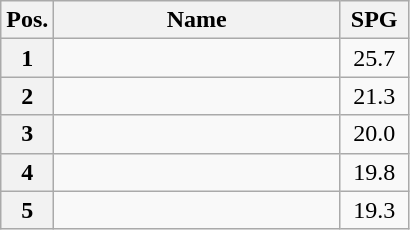<table class=wikitable style="text-align:center;">
<tr>
<th width="13%">Pos.</th>
<th width="70%">Name</th>
<th width="17%">SPG</th>
</tr>
<tr>
<th>1</th>
<td align=left></td>
<td>25.7</td>
</tr>
<tr>
<th>2</th>
<td align=left></td>
<td>21.3</td>
</tr>
<tr>
<th>3</th>
<td align=left></td>
<td>20.0</td>
</tr>
<tr>
<th>4</th>
<td align=left></td>
<td>19.8</td>
</tr>
<tr>
<th>5</th>
<td align=left></td>
<td>19.3</td>
</tr>
</table>
